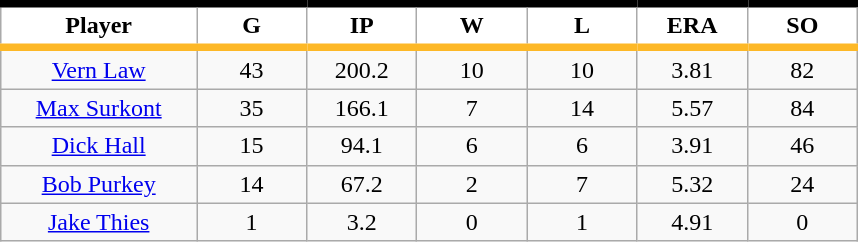<table class="wikitable sortable">
<tr>
<th style="background:#FFFFFF; border-top:#000000 5px solid; border-bottom:#FDB827 5px solid;" width="16%">Player</th>
<th style="background:#FFFFFF; border-top:#000000 5px solid; border-bottom:#FDB827 5px solid;" width="9%">G</th>
<th style="background:#FFFFFF; border-top:#000000 5px solid; border-bottom:#FDB827 5px solid;" width="9%">IP</th>
<th style="background:#FFFFFF; border-top:#000000 5px solid; border-bottom:#FDB827 5px solid;" width="9%">W</th>
<th style="background:#FFFFFF; border-top:#000000 5px solid; border-bottom:#FDB827 5px solid;" width="9%">L</th>
<th style="background:#FFFFFF; border-top:#000000 5px solid; border-bottom:#FDB827 5px solid;" width="9%">ERA</th>
<th style="background:#FFFFFF; border-top:#000000 5px solid; border-bottom:#FDB827 5px solid;" width="9%">SO</th>
</tr>
<tr align="center">
<td><a href='#'>Vern Law</a></td>
<td>43</td>
<td>200.2</td>
<td>10</td>
<td>10</td>
<td>3.81</td>
<td>82</td>
</tr>
<tr align=center>
<td><a href='#'>Max Surkont</a></td>
<td>35</td>
<td>166.1</td>
<td>7</td>
<td>14</td>
<td>5.57</td>
<td>84</td>
</tr>
<tr align=center>
<td><a href='#'>Dick Hall</a></td>
<td>15</td>
<td>94.1</td>
<td>6</td>
<td>6</td>
<td>3.91</td>
<td>46</td>
</tr>
<tr align=center>
<td><a href='#'>Bob Purkey</a></td>
<td>14</td>
<td>67.2</td>
<td>2</td>
<td>7</td>
<td>5.32</td>
<td>24</td>
</tr>
<tr align=center>
<td><a href='#'>Jake Thies</a></td>
<td>1</td>
<td>3.2</td>
<td>0</td>
<td>1</td>
<td>4.91</td>
<td>0</td>
</tr>
</table>
